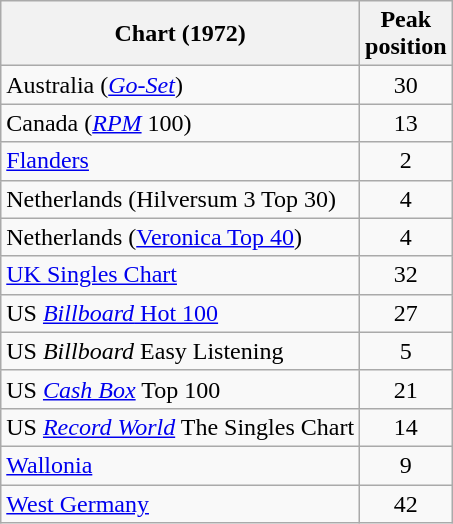<table class="wikitable sortable">
<tr>
<th align="left">Chart (1972)</th>
<th style="text-align:center;">Peak<br>position</th>
</tr>
<tr>
<td align="left">Australia (<em><a href='#'>Go-Set</a></em>)</td>
<td style="text-align:center;">30</td>
</tr>
<tr>
<td align="left">Canada (<em><a href='#'>RPM</a></em> 100)</td>
<td style="text-align:center;">13</td>
</tr>
<tr>
<td align="left"><a href='#'>Flanders</a></td>
<td style="text-align:center;">2</td>
</tr>
<tr>
<td align="left">Netherlands (Hilversum 3 Top 30)</td>
<td style="text-align:center;">4</td>
</tr>
<tr>
<td align="left">Netherlands (<a href='#'>Veronica Top 40</a>)</td>
<td style="text-align:center;">4</td>
</tr>
<tr>
<td align="left"><a href='#'>UK Singles Chart</a></td>
<td style="text-align:center;">32</td>
</tr>
<tr>
<td align="left">US <a href='#'><em>Billboard</em> Hot 100</a></td>
<td style="text-align:center;">27</td>
</tr>
<tr>
<td align="left">US <em>Billboard</em> Easy Listening</td>
<td style="text-align:center;">5</td>
</tr>
<tr>
<td align="left">US <em><a href='#'>Cash Box</a></em> Top 100</td>
<td style="text-align:center;">21</td>
</tr>
<tr>
<td align="left">US <em><a href='#'>Record World</a></em> The Singles Chart</td>
<td style="text-align:center;">14</td>
</tr>
<tr>
<td align="left"><a href='#'>Wallonia</a></td>
<td style="text-align:center;">9</td>
</tr>
<tr>
<td align="left"><a href='#'>West Germany</a></td>
<td style="text-align:center;">42</td>
</tr>
</table>
